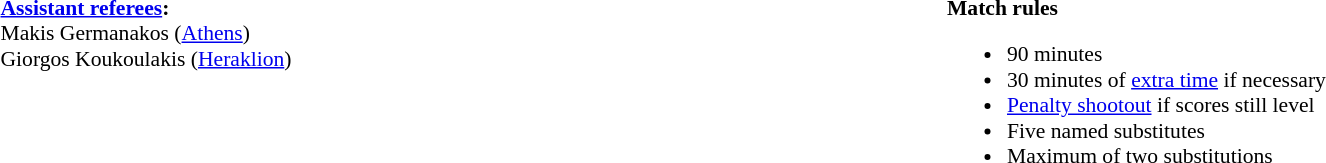<table width=100% style="font-size: 90%">
<tr>
<td width=50% valign=top><br><strong><a href='#'>Assistant referees</a>:</strong>
<br>Makis Germanakos (<a href='#'>Athens</a>)
<br>Giorgos Koukoulakis (<a href='#'>Heraklion</a>)</td>
<td width=50% valign=top><br><strong>Match rules</strong><ul><li>90 minutes</li><li>30 minutes of <a href='#'>extra time</a> if necessary</li><li><a href='#'>Penalty shootout</a> if scores still level</li><li>Five named substitutes</li><li>Maximum of two substitutions</li></ul></td>
</tr>
</table>
